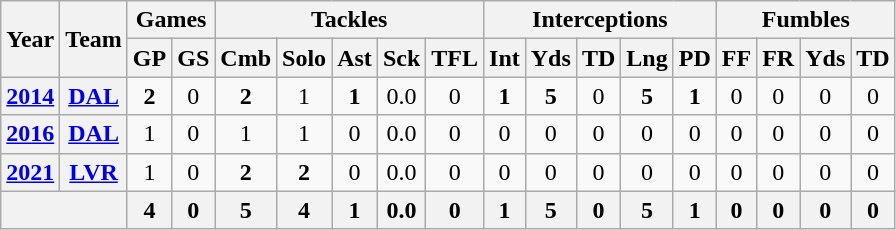<table class="wikitable" style="text-align:center">
<tr>
<th rowspan="2">Year</th>
<th rowspan="2">Team</th>
<th colspan="2">Games</th>
<th colspan="5">Tackles</th>
<th colspan="5">Interceptions</th>
<th colspan="4">Fumbles</th>
</tr>
<tr>
<th>GP</th>
<th>GS</th>
<th>Cmb</th>
<th>Solo</th>
<th>Ast</th>
<th>Sck</th>
<th>TFL</th>
<th>Int</th>
<th>Yds</th>
<th>TD</th>
<th>Lng</th>
<th>PD</th>
<th>FF</th>
<th>FR</th>
<th>Yds</th>
<th>TD</th>
</tr>
<tr>
<th><a href='#'>2014</a></th>
<th><a href='#'>DAL</a></th>
<td><strong>2</strong></td>
<td>0</td>
<td><strong>2</strong></td>
<td>1</td>
<td><strong>1</strong></td>
<td>0.0</td>
<td>0</td>
<td><strong>1</strong></td>
<td><strong>5</strong></td>
<td>0</td>
<td><strong>5</strong></td>
<td><strong>1</strong></td>
<td>0</td>
<td>0</td>
<td>0</td>
<td>0</td>
</tr>
<tr>
<th><a href='#'>2016</a></th>
<th><a href='#'>DAL</a></th>
<td>1</td>
<td>0</td>
<td>1</td>
<td>1</td>
<td>0</td>
<td>0.0</td>
<td>0</td>
<td>0</td>
<td>0</td>
<td>0</td>
<td>0</td>
<td>0</td>
<td>0</td>
<td>0</td>
<td>0</td>
<td>0</td>
</tr>
<tr>
<th><a href='#'>2021</a></th>
<th><a href='#'>LVR</a></th>
<td>1</td>
<td>0</td>
<td><strong>2</strong></td>
<td><strong>2</strong></td>
<td>0</td>
<td>0.0</td>
<td>0</td>
<td>0</td>
<td>0</td>
<td>0</td>
<td>0</td>
<td>0</td>
<td>0</td>
<td>0</td>
<td>0</td>
<td>0</td>
</tr>
<tr>
<th colspan="2"></th>
<th>4</th>
<th>0</th>
<th>5</th>
<th>4</th>
<th>1</th>
<th>0.0</th>
<th>0</th>
<th>1</th>
<th>5</th>
<th>0</th>
<th>5</th>
<th>1</th>
<th>0</th>
<th>0</th>
<th>0</th>
<th>0</th>
</tr>
</table>
